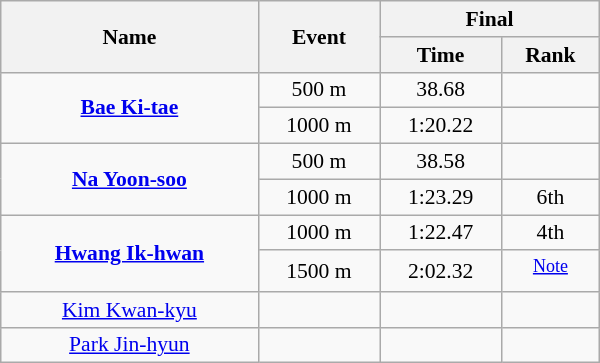<table class="wikitable" style="font-size:90%; text-align:center; width:400px">
<tr>
<th rowspan=2>Name</th>
<th rowspan=2>Event</th>
<th colspan=2>Final</th>
</tr>
<tr>
<th>Time</th>
<th>Rank</th>
</tr>
<tr>
<td rowspan=2><strong><a href='#'>Bae Ki-tae</a></strong></td>
<td>500 m</td>
<td>38.68</td>
<td></td>
</tr>
<tr>
<td>1000 m</td>
<td>1:20.22</td>
<td></td>
</tr>
<tr>
<td rowspan=2><strong><a href='#'>Na Yoon-soo</a></strong></td>
<td>500 m</td>
<td>38.58</td>
<td></td>
</tr>
<tr>
<td>1000 m</td>
<td>1:23.29</td>
<td>6th</td>
</tr>
<tr>
<td rowspan=2><strong><a href='#'>Hwang Ik-hwan</a></strong></td>
<td>1000 m</td>
<td>1:22.47</td>
<td>4th</td>
</tr>
<tr>
<td>1500 m</td>
<td>2:02.32</td>
<td><sup><a href='#'>Note</a></sup></td>
</tr>
<tr>
<td><a href='#'>Kim Kwan-kyu</a></td>
<td></td>
<td></td>
<td></td>
</tr>
<tr>
<td><a href='#'>Park Jin-hyun</a></td>
<td></td>
<td></td>
<td></td>
</tr>
</table>
